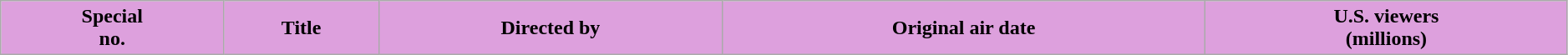<table class="wikitable plainrowheaders" style="width:99%; background:#fff;">
<tr>
<th style="background:plum;">Special<br>no.</th>
<th style="background:plum;">Title</th>
<th style="background:plum;">Directed by</th>
<th style="background:plum;">Original air date</th>
<th style="background:plum;">U.S. viewers<br>(millions)<br></th>
</tr>
</table>
